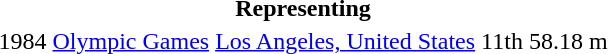<table>
<tr>
<th colspan="5">Representing </th>
</tr>
<tr>
<td>1984</td>
<td><a href='#'>Olympic Games</a></td>
<td><a href='#'>Los Angeles, United States</a></td>
<td>11th</td>
<td>58.18 m</td>
</tr>
</table>
